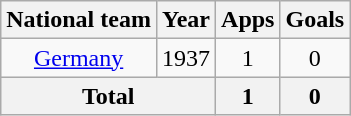<table class="wikitable" style="text-align:center">
<tr>
<th>National team</th>
<th>Year</th>
<th>Apps</th>
<th>Goals</th>
</tr>
<tr>
<td><a href='#'>Germany</a></td>
<td>1937</td>
<td>1</td>
<td>0</td>
</tr>
<tr>
<th colspan="2">Total</th>
<th>1</th>
<th>0</th>
</tr>
</table>
